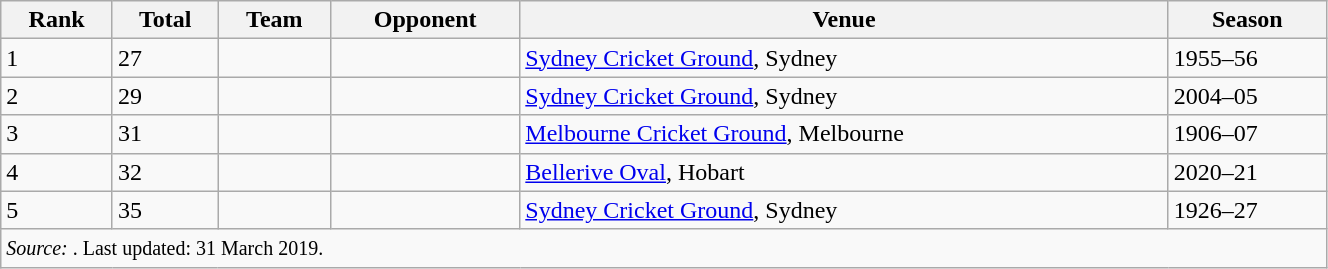<table class="wikitable" style="width:70%;">
<tr>
<th>Rank</th>
<th>Total</th>
<th>Team</th>
<th>Opponent</th>
<th>Venue</th>
<th>Season</th>
</tr>
<tr>
<td>1</td>
<td>27</td>
<td></td>
<td></td>
<td><a href='#'>Sydney Cricket Ground</a>, Sydney</td>
<td>1955–56</td>
</tr>
<tr>
<td>2</td>
<td>29</td>
<td></td>
<td></td>
<td><a href='#'>Sydney Cricket Ground</a>, Sydney</td>
<td>2004–05</td>
</tr>
<tr>
<td>3</td>
<td>31</td>
<td></td>
<td></td>
<td><a href='#'>Melbourne Cricket Ground</a>, Melbourne</td>
<td>1906–07</td>
</tr>
<tr>
<td>4</td>
<td>32</td>
<td></td>
<td></td>
<td><a href='#'>Bellerive Oval</a>, Hobart</td>
<td>2020–21</td>
</tr>
<tr>
<td>5</td>
<td>35</td>
<td></td>
<td></td>
<td><a href='#'>Sydney Cricket Ground</a>, Sydney</td>
<td>1926–27</td>
</tr>
<tr>
<td colspan=6><small><em>Source: </em>. Last updated: 31 March 2019.</small></td>
</tr>
</table>
